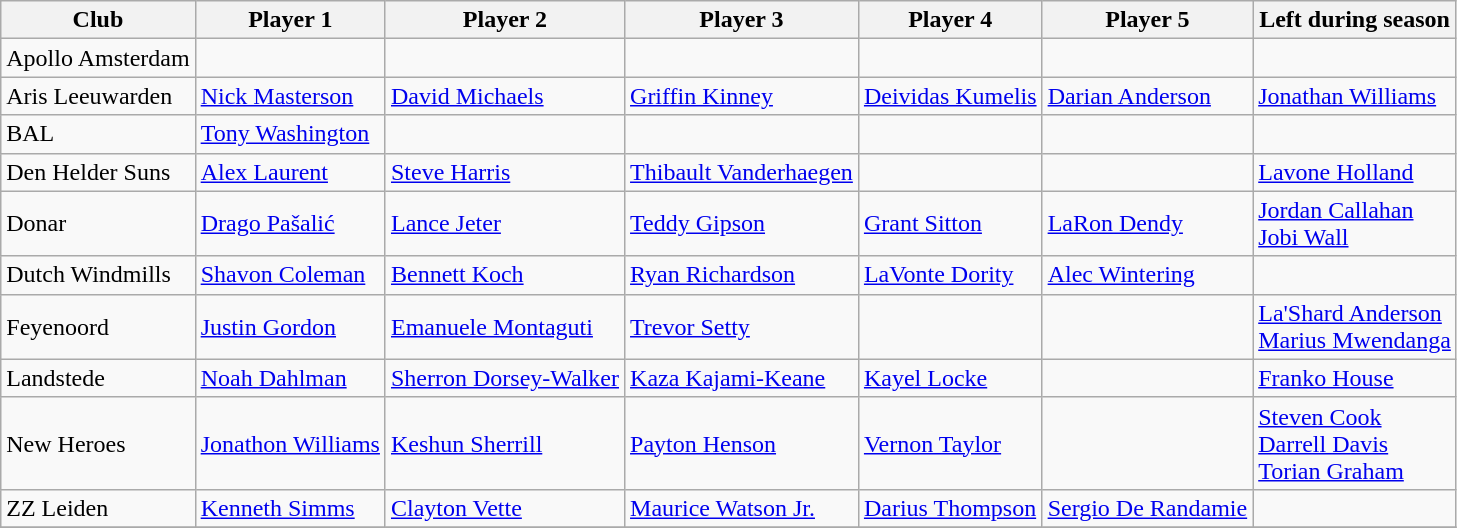<table class="wikitable">
<tr>
<th>Club</th>
<th>Player 1</th>
<th>Player 2</th>
<th>Player 3</th>
<th>Player 4</th>
<th>Player 5</th>
<th>Left during season</th>
</tr>
<tr>
<td>Apollo Amsterdam</td>
<td></td>
<td></td>
<td></td>
<td></td>
<td></td>
<td></td>
</tr>
<tr>
<td>Aris Leeuwarden</td>
<td> <a href='#'>Nick Masterson</a></td>
<td> <a href='#'>David Michaels</a></td>
<td> <a href='#'>Griffin Kinney</a></td>
<td> <a href='#'>Deividas Kumelis</a></td>
<td> <a href='#'>Darian Anderson</a></td>
<td> <a href='#'>Jonathan Williams</a></td>
</tr>
<tr>
<td>BAL</td>
<td> <a href='#'>Tony Washington</a></td>
<td></td>
<td></td>
<td></td>
<td></td>
<td></td>
</tr>
<tr>
<td>Den Helder Suns</td>
<td> <a href='#'>Alex Laurent</a></td>
<td> <a href='#'>Steve Harris</a></td>
<td> <a href='#'>Thibault Vanderhaegen</a></td>
<td></td>
<td></td>
<td> <a href='#'>Lavone Holland</a></td>
</tr>
<tr>
<td>Donar</td>
<td> <a href='#'>Drago Pašalić</a></td>
<td> <a href='#'>Lance Jeter</a></td>
<td> <a href='#'>Teddy Gipson</a></td>
<td> <a href='#'>Grant Sitton</a></td>
<td> <a href='#'>LaRon Dendy</a></td>
<td> <a href='#'>Jordan Callahan</a><br>  <a href='#'>Jobi Wall</a></td>
</tr>
<tr>
<td>Dutch Windmills</td>
<td> <a href='#'>Shavon Coleman</a></td>
<td> <a href='#'>Bennett Koch</a></td>
<td> <a href='#'>Ryan Richardson</a></td>
<td> <a href='#'>LaVonte Dority</a></td>
<td> <a href='#'>Alec Wintering</a></td>
<td></td>
</tr>
<tr>
<td>Feyenoord</td>
<td> <a href='#'>Justin Gordon</a></td>
<td> <a href='#'>Emanuele Montaguti</a></td>
<td> <a href='#'>Trevor Setty</a></td>
<td></td>
<td></td>
<td> <a href='#'>La'Shard Anderson</a><br> <a href='#'>Marius Mwendanga</a></td>
</tr>
<tr>
<td>Landstede</td>
<td> <a href='#'>Noah Dahlman</a></td>
<td> <a href='#'>Sherron Dorsey-Walker</a></td>
<td> <a href='#'>Kaza Kajami-Keane</a></td>
<td> <a href='#'>Kayel Locke</a></td>
<td></td>
<td> <a href='#'>Franko House</a></td>
</tr>
<tr>
<td>New Heroes</td>
<td> <a href='#'>Jonathon Williams</a></td>
<td> <a href='#'>Keshun Sherrill</a></td>
<td> <a href='#'>Payton Henson</a></td>
<td> <a href='#'>Vernon Taylor</a></td>
<td></td>
<td> <a href='#'>Steven Cook</a><br> <a href='#'>Darrell Davis</a><br> <a href='#'>Torian Graham</a></td>
</tr>
<tr>
<td>ZZ Leiden</td>
<td> <a href='#'>Kenneth Simms</a></td>
<td> <a href='#'>Clayton Vette</a></td>
<td> <a href='#'>Maurice Watson Jr.</a></td>
<td> <a href='#'>Darius Thompson</a></td>
<td> <a href='#'>Sergio De Randamie</a></td>
<td></td>
</tr>
<tr>
</tr>
</table>
